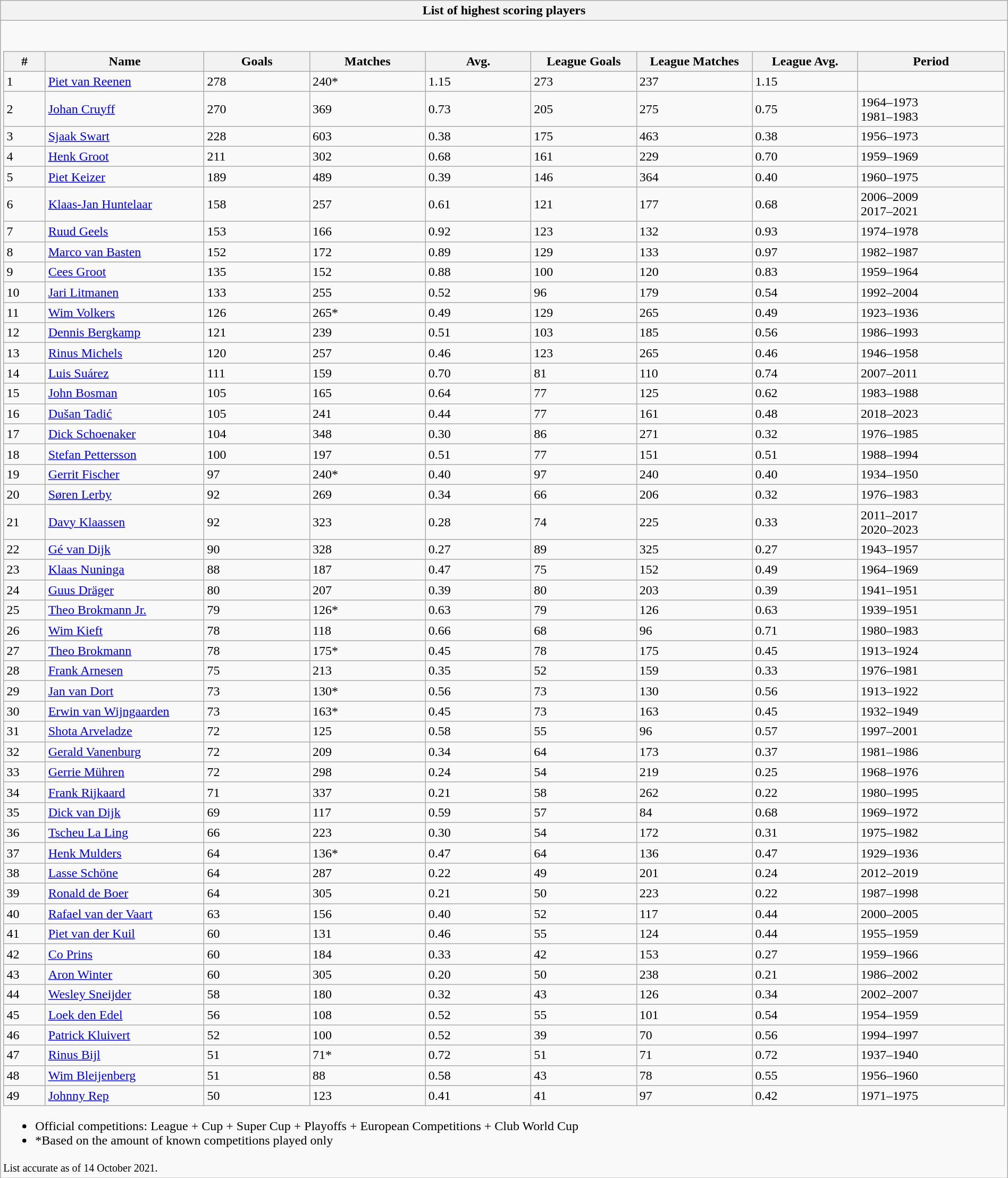<table class="wikitable collapsible collapsed" style="width: 100%; text-align: left">
<tr>
<th colspan=9>List of highest scoring players</th>
</tr>
<tr border="0">
<td><br><table class="wikitable sortable" style="width: 100%; text-align: left">
<tr>
<th width="10">#</th>
<th width="40">Name</th>
<th width="52">Goals</th>
<th width="52">Matches</th>
<th width="52">Avg.</th>
<th width="52">League Goals</th>
<th width="52">League Matches</th>
<th width="52">League Avg.</th>
<th width="75">Period</th>
</tr>
<tr>
<td>1</td>
<td> <a href='#'>Piet van Reenen</a></td>
<td>278</td>
<td>240*</td>
<td>1.15</td>
<td>273</td>
<td>237</td>
<td>1.15</td>
<td></td>
</tr>
<tr>
<td>2</td>
<td> <a href='#'>Johan Cruyff</a></td>
<td>270</td>
<td>369</td>
<td>0.73</td>
<td>205</td>
<td>275</td>
<td>0.75</td>
<td>1964–1973<br>1981–1983</td>
</tr>
<tr>
<td>3</td>
<td> <a href='#'>Sjaak Swart</a></td>
<td>228</td>
<td>603</td>
<td>0.38</td>
<td>175</td>
<td>463</td>
<td>0.38</td>
<td>1956–1973</td>
</tr>
<tr>
<td>4</td>
<td> <a href='#'>Henk Groot</a></td>
<td>211</td>
<td>302</td>
<td>0.68</td>
<td>161</td>
<td>229</td>
<td>0.70</td>
<td>1959–1969</td>
</tr>
<tr>
<td>5</td>
<td> <a href='#'>Piet Keizer</a></td>
<td>189</td>
<td>489</td>
<td>0.39</td>
<td>146</td>
<td>364</td>
<td>0.40</td>
<td>1960–1975</td>
</tr>
<tr>
<td>6</td>
<td> <a href='#'>Klaas-Jan Huntelaar</a></td>
<td>158</td>
<td>257</td>
<td>0.61</td>
<td>121</td>
<td>177</td>
<td>0.68</td>
<td>2006–2009<br>2017–2021</td>
</tr>
<tr>
<td>7</td>
<td> <a href='#'>Ruud Geels</a></td>
<td>153</td>
<td>166</td>
<td>0.92</td>
<td>123</td>
<td>132</td>
<td>0.93</td>
<td>1974–1978</td>
</tr>
<tr>
<td>8</td>
<td> <a href='#'>Marco van Basten</a></td>
<td>152</td>
<td>172</td>
<td>0.89</td>
<td>129</td>
<td>133</td>
<td>0.97</td>
<td>1982–1987</td>
</tr>
<tr>
<td>9</td>
<td> <a href='#'>Cees Groot</a></td>
<td>135</td>
<td>152</td>
<td>0.88</td>
<td>100</td>
<td>120</td>
<td>0.83</td>
<td>1959–1964</td>
</tr>
<tr>
<td>10</td>
<td> <a href='#'>Jari Litmanen</a></td>
<td>133</td>
<td>255</td>
<td>0.52</td>
<td>96</td>
<td>179</td>
<td>0.54</td>
<td>1992–2004</td>
</tr>
<tr>
<td>11</td>
<td> <a href='#'>Wim Volkers</a></td>
<td>126</td>
<td>265*</td>
<td>0.49</td>
<td>129</td>
<td>265</td>
<td>0.49</td>
<td>1923–1936</td>
</tr>
<tr>
<td>12</td>
<td> <a href='#'>Dennis Bergkamp</a></td>
<td>121</td>
<td>239</td>
<td>0.51</td>
<td>103</td>
<td>185</td>
<td>0.56</td>
<td>1986–1993</td>
</tr>
<tr>
<td>13</td>
<td> <a href='#'>Rinus Michels</a></td>
<td>120</td>
<td>257</td>
<td>0.46</td>
<td>123</td>
<td>265</td>
<td>0.46</td>
<td>1946–1958</td>
</tr>
<tr>
<td>14</td>
<td> <a href='#'>Luis Suárez</a></td>
<td>111</td>
<td>159</td>
<td>0.70</td>
<td>81</td>
<td>110</td>
<td>0.74</td>
<td>2007–2011</td>
</tr>
<tr>
<td>15</td>
<td> <a href='#'>John Bosman</a></td>
<td>105</td>
<td>165</td>
<td>0.64</td>
<td>77</td>
<td>125</td>
<td>0.62</td>
<td>1983–1988</td>
</tr>
<tr>
<td>16</td>
<td> <a href='#'>Dušan Tadić</a></td>
<td>105</td>
<td>241</td>
<td>0.44</td>
<td>77</td>
<td>161</td>
<td>0.48</td>
<td>2018–2023</td>
</tr>
<tr>
<td>17</td>
<td> <a href='#'>Dick Schoenaker</a></td>
<td>104</td>
<td>348</td>
<td>0.30</td>
<td>86</td>
<td>271</td>
<td>0.32</td>
<td>1976–1985</td>
</tr>
<tr>
<td>18</td>
<td> <a href='#'>Stefan Pettersson</a></td>
<td>100</td>
<td>197</td>
<td>0.51</td>
<td>77</td>
<td>151</td>
<td>0.51</td>
<td>1988–1994</td>
</tr>
<tr>
<td>19</td>
<td> <a href='#'>Gerrit Fischer</a></td>
<td>97</td>
<td>240*</td>
<td>0.40</td>
<td>97</td>
<td>240</td>
<td>0.40</td>
<td>1934–1950</td>
</tr>
<tr>
<td>20</td>
<td> <a href='#'>Søren Lerby</a></td>
<td>92</td>
<td>269</td>
<td>0.34</td>
<td>66</td>
<td>206</td>
<td>0.32</td>
<td>1976–1983</td>
</tr>
<tr>
<td>21</td>
<td> <a href='#'>Davy Klaassen</a></td>
<td>92</td>
<td>323</td>
<td>0.28</td>
<td>74</td>
<td>225</td>
<td>0.33</td>
<td>2011–2017<br>2020–2023</td>
</tr>
<tr>
<td>22</td>
<td> <a href='#'>Gé van Dijk</a></td>
<td>90</td>
<td>328</td>
<td>0.27</td>
<td>89</td>
<td>325</td>
<td>0.27</td>
<td>1943–1957</td>
</tr>
<tr>
<td>23</td>
<td> <a href='#'>Klaas Nuninga</a></td>
<td>88</td>
<td>187</td>
<td>0.47</td>
<td>75</td>
<td>152</td>
<td>0.49</td>
<td>1964–1969</td>
</tr>
<tr>
<td>24</td>
<td> <a href='#'>Guus Dräger</a></td>
<td>80</td>
<td>207</td>
<td>0.39</td>
<td>80</td>
<td>203</td>
<td>0.39</td>
<td>1941–1951</td>
</tr>
<tr>
<td>25</td>
<td> <a href='#'>Theo Brokmann Jr.</a></td>
<td>79</td>
<td>126*</td>
<td>0.63</td>
<td>79</td>
<td>126</td>
<td>0.63</td>
<td>1939–1951</td>
</tr>
<tr>
<td>26</td>
<td> <a href='#'>Wim Kieft</a></td>
<td>78</td>
<td>118</td>
<td>0.66</td>
<td>68</td>
<td>96</td>
<td>0.71</td>
<td>1980–1983</td>
</tr>
<tr>
<td>27</td>
<td> <a href='#'>Theo Brokmann</a></td>
<td>78</td>
<td>175*</td>
<td>0.45</td>
<td>78</td>
<td>175</td>
<td>0.45</td>
<td>1913–1924</td>
</tr>
<tr>
<td>28</td>
<td> <a href='#'>Frank Arnesen</a></td>
<td>75</td>
<td>213</td>
<td>0.35</td>
<td>52</td>
<td>159</td>
<td>0.33</td>
<td>1976–1981</td>
</tr>
<tr>
<td>29</td>
<td> <a href='#'>Jan van Dort</a></td>
<td>73</td>
<td>130*</td>
<td>0.56</td>
<td>73</td>
<td>130</td>
<td>0.56</td>
<td>1913–1922</td>
</tr>
<tr>
<td>30</td>
<td> <a href='#'>Erwin van Wijngaarden</a></td>
<td>73</td>
<td>163*</td>
<td>0.45</td>
<td>73</td>
<td>163</td>
<td>0.45</td>
<td>1932–1949</td>
</tr>
<tr>
<td>31</td>
<td> <a href='#'>Shota Arveladze</a></td>
<td>72</td>
<td>125</td>
<td>0.58</td>
<td>55</td>
<td>96</td>
<td>0.57</td>
<td>1997–2001</td>
</tr>
<tr>
<td>32</td>
<td> <a href='#'>Gerald Vanenburg</a></td>
<td>72</td>
<td>209</td>
<td>0.34</td>
<td>64</td>
<td>173</td>
<td>0.37</td>
<td>1981–1986</td>
</tr>
<tr>
<td>33</td>
<td> <a href='#'>Gerrie Mühren</a></td>
<td>72</td>
<td>298</td>
<td>0.24</td>
<td>54</td>
<td>219</td>
<td>0.25</td>
<td>1968–1976</td>
</tr>
<tr>
<td>34</td>
<td> <a href='#'>Frank Rijkaard</a></td>
<td>71</td>
<td>337</td>
<td>0.21</td>
<td>58</td>
<td>262</td>
<td>0.22</td>
<td>1980–1995</td>
</tr>
<tr>
<td>35</td>
<td> <a href='#'>Dick van Dijk</a></td>
<td>69</td>
<td>117</td>
<td>0.59</td>
<td>57</td>
<td>84</td>
<td>0.68</td>
<td>1969–1972</td>
</tr>
<tr>
<td>36</td>
<td> <a href='#'>Tscheu La Ling</a></td>
<td>66</td>
<td>223</td>
<td>0.30</td>
<td>54</td>
<td>172</td>
<td>0.31</td>
<td>1975–1982</td>
</tr>
<tr>
<td>37</td>
<td> <a href='#'>Henk Mulders</a></td>
<td>64</td>
<td>136*</td>
<td>0.47</td>
<td>64</td>
<td>136</td>
<td>0.47</td>
<td>1929–1936</td>
</tr>
<tr>
<td>38</td>
<td> <a href='#'>Lasse Schöne</a></td>
<td>64</td>
<td>287</td>
<td>0.22</td>
<td>49</td>
<td>201</td>
<td>0.24</td>
<td>2012–2019</td>
</tr>
<tr>
<td>39</td>
<td> <a href='#'>Ronald de Boer</a></td>
<td>64</td>
<td>305</td>
<td>0.21</td>
<td>50</td>
<td>223</td>
<td>0.22</td>
<td>1987–1998</td>
</tr>
<tr>
<td>40</td>
<td> <a href='#'>Rafael van der Vaart</a></td>
<td>63</td>
<td>156</td>
<td>0.40</td>
<td>52</td>
<td>117</td>
<td>0.44</td>
<td>2000–2005</td>
</tr>
<tr>
<td>41</td>
<td> <a href='#'>Piet van der Kuil</a></td>
<td>60</td>
<td>131</td>
<td>0.46</td>
<td>55</td>
<td>124</td>
<td>0.44</td>
<td>1955–1959</td>
</tr>
<tr>
<td>42</td>
<td> <a href='#'>Co Prins</a></td>
<td>60</td>
<td>184</td>
<td>0.33</td>
<td>42</td>
<td>153</td>
<td>0.27</td>
<td>1959–1966</td>
</tr>
<tr>
<td>43</td>
<td> <a href='#'>Aron Winter</a></td>
<td>60</td>
<td>305</td>
<td>0.20</td>
<td>50</td>
<td>238</td>
<td>0.21</td>
<td>1986–2002</td>
</tr>
<tr>
<td>44</td>
<td> <a href='#'>Wesley Sneijder</a></td>
<td>58</td>
<td>180</td>
<td>0.32</td>
<td>43</td>
<td>126</td>
<td>0.34</td>
<td>2002–2007</td>
</tr>
<tr>
<td>45</td>
<td> <a href='#'>Loek den Edel</a></td>
<td>56</td>
<td>108</td>
<td>0.52</td>
<td>55</td>
<td>101</td>
<td>0.54</td>
<td>1954–1959</td>
</tr>
<tr>
<td>46</td>
<td> <a href='#'>Patrick Kluivert</a></td>
<td>52</td>
<td>100</td>
<td>0.52</td>
<td>39</td>
<td>70</td>
<td>0.56</td>
<td>1994–1997</td>
</tr>
<tr>
<td>47</td>
<td> <a href='#'>Rinus Bijl</a></td>
<td>51</td>
<td>71*</td>
<td>0.72</td>
<td>51</td>
<td>71</td>
<td>0.72</td>
<td>1937–1940</td>
</tr>
<tr>
<td>48</td>
<td> <a href='#'>Wim Bleijenberg</a></td>
<td>51</td>
<td>88</td>
<td>0.58</td>
<td>43</td>
<td>78</td>
<td>0.55</td>
<td>1956–1960</td>
</tr>
<tr>
<td>49</td>
<td> <a href='#'>Johnny Rep</a></td>
<td>50</td>
<td>123</td>
<td>0.41</td>
<td>41</td>
<td>97</td>
<td>0.42</td>
<td>1971–1975</td>
</tr>
</table>
<ul><li>Official competitions: League + Cup + Super Cup + Playoffs + European Competitions + Club World Cup</li><li>*Based on the amount of known competitions played only</li></ul><small>List accurate as of 14 October 2021.</small></td>
</tr>
</table>
